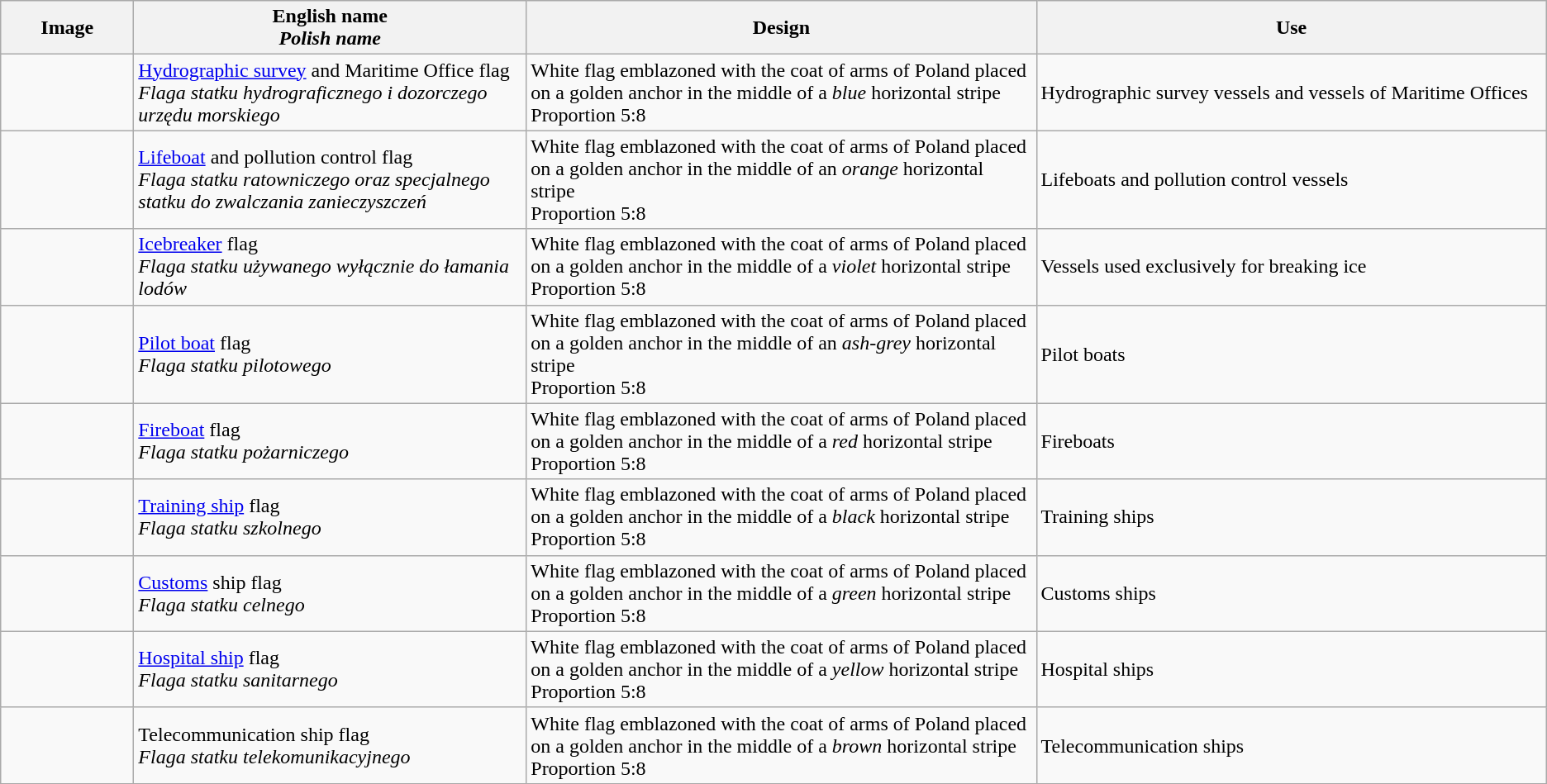<table class="wikitable">
<tr>
<th width=100px>Image</th>
<th>English name <br><em>Polish name</em></th>
<th width=33%>Design</th>
<th width=33%>Use</th>
</tr>
<tr>
<td></td>
<td><a href='#'>Hydrographic survey</a> and Maritime Office flag <br> <em>Flaga statku hydrograficznego i dozorczego urzędu morskiego</em></td>
<td>White flag emblazoned with the coat of arms of Poland placed on a golden anchor in the middle of a <em>blue</em> horizontal stripe<br>Proportion 5:8</td>
<td>Hydrographic survey vessels and vessels of Maritime Offices</td>
</tr>
<tr>
<td></td>
<td><a href='#'>Lifeboat</a> and pollution control flag <br> <em>Flaga statku ratowniczego oraz specjalnego statku do zwalczania zanieczyszczeń</em></td>
<td>White flag emblazoned with the coat of arms of Poland placed on a golden anchor in the middle of an <em>orange</em> horizontal stripe<br>Proportion 5:8</td>
<td>Lifeboats and pollution control vessels</td>
</tr>
<tr>
<td></td>
<td><a href='#'>Icebreaker</a> flag <br> <em>Flaga statku używanego wyłącznie do łamania lodów</em></td>
<td>White flag emblazoned with the coat of arms of Poland placed on a golden anchor in the middle of a <em>violet</em> horizontal stripe<br>Proportion 5:8</td>
<td>Vessels used exclusively for breaking ice</td>
</tr>
<tr>
<td></td>
<td><a href='#'>Pilot boat</a> flag <br> <em>Flaga statku pilotowego</em></td>
<td>White flag emblazoned with the coat of arms of Poland placed on a golden anchor in the middle of an <em>ash-grey</em> horizontal stripe<br>Proportion 5:8</td>
<td>Pilot boats</td>
</tr>
<tr>
<td></td>
<td><a href='#'>Fireboat</a> flag <br> <em>Flaga statku pożarniczego</em></td>
<td>White flag emblazoned with the coat of arms of Poland placed on a golden anchor in the middle of a <em>red</em> horizontal stripe<br>Proportion 5:8</td>
<td>Fireboats</td>
</tr>
<tr>
<td></td>
<td><a href='#'>Training ship</a> flag <br> <em>Flaga statku szkolnego</em></td>
<td>White flag emblazoned with the coat of arms of Poland placed on a golden anchor in the middle of a <em>black</em> horizontal stripe<br>Proportion 5:8</td>
<td>Training ships</td>
</tr>
<tr>
<td></td>
<td><a href='#'>Customs</a> ship flag <br> <em>Flaga statku celnego</em></td>
<td>White flag emblazoned with the coat of arms of Poland placed on a golden anchor in the middle of a <em>green</em> horizontal stripe<br>Proportion 5:8</td>
<td>Customs ships</td>
</tr>
<tr>
<td></td>
<td><a href='#'>Hospital ship</a> flag <br> <em>Flaga statku sanitarnego</em></td>
<td>White flag emblazoned with the coat of arms of Poland placed on a golden anchor in the middle of a <em>yellow</em> horizontal stripe<br>Proportion 5:8</td>
<td>Hospital ships</td>
</tr>
<tr>
<td></td>
<td>Telecommunication ship flag <br> <em>Flaga statku telekomunikacyjnego</em></td>
<td>White flag emblazoned with the coat of arms of Poland placed on a golden anchor in the middle of a <em>brown</em> horizontal stripe<br>Proportion 5:8</td>
<td>Telecommunication ships</td>
</tr>
<tr>
</tr>
</table>
